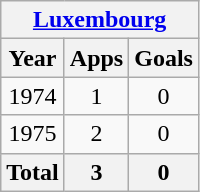<table class="wikitable" style="text-align:center">
<tr>
<th colspan=3><a href='#'>Luxembourg</a></th>
</tr>
<tr>
<th>Year</th>
<th>Apps</th>
<th>Goals</th>
</tr>
<tr>
<td>1974</td>
<td>1</td>
<td>0</td>
</tr>
<tr>
<td>1975</td>
<td>2</td>
<td>0</td>
</tr>
<tr>
<th>Total</th>
<th>3</th>
<th>0</th>
</tr>
</table>
